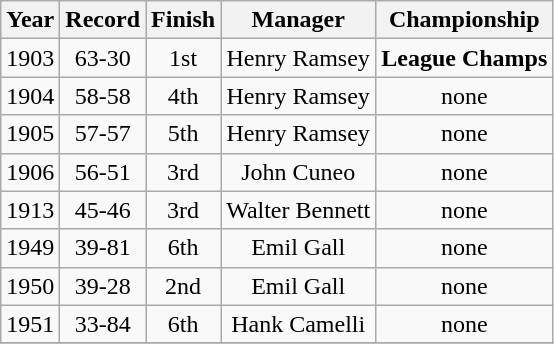<table class="wikitable" style="text-align:center">
<tr>
<th>Year</th>
<th>Record</th>
<th>Finish</th>
<th>Manager</th>
<th>Championship</th>
</tr>
<tr>
<td>1903</td>
<td>63-30</td>
<td>1st</td>
<td>Henry Ramsey</td>
<td><strong>League Champs</strong></td>
</tr>
<tr>
<td>1904</td>
<td>58-58</td>
<td>4th</td>
<td>Henry Ramsey</td>
<td>none</td>
</tr>
<tr>
<td>1905</td>
<td>57-57</td>
<td>5th</td>
<td>Henry Ramsey</td>
<td>none</td>
</tr>
<tr>
<td>1906</td>
<td>56-51</td>
<td>3rd</td>
<td>John Cuneo</td>
<td>none</td>
</tr>
<tr>
<td>1913</td>
<td>45-46</td>
<td>3rd</td>
<td>Walter Bennett</td>
<td>none</td>
</tr>
<tr>
<td>1949</td>
<td>39-81</td>
<td>6th</td>
<td>Emil Gall</td>
<td>none</td>
</tr>
<tr>
<td>1950</td>
<td>39-28</td>
<td>2nd</td>
<td>Emil Gall</td>
<td>none</td>
</tr>
<tr>
<td>1951</td>
<td>33-84</td>
<td>6th</td>
<td>Hank Camelli</td>
<td>none</td>
</tr>
<tr>
</tr>
</table>
